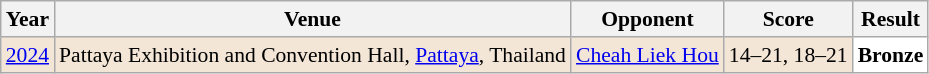<table class="sortable wikitable" style="font-size: 90%;">
<tr>
<th>Year</th>
<th>Venue</th>
<th>Opponent</th>
<th>Score</th>
<th>Result</th>
</tr>
<tr style="background:#F3E6D7">
<td align="center"><a href='#'>2024</a></td>
<td align="left">Pattaya Exhibition and Convention Hall, <a href='#'>Pattaya</a>, Thailand</td>
<td align="left"> <a href='#'>Cheah Liek Hou</a></td>
<td align="left">14–21, 18–21</td>
<td style="text-align:left; background:white"> <strong>Bronze</strong></td>
</tr>
</table>
